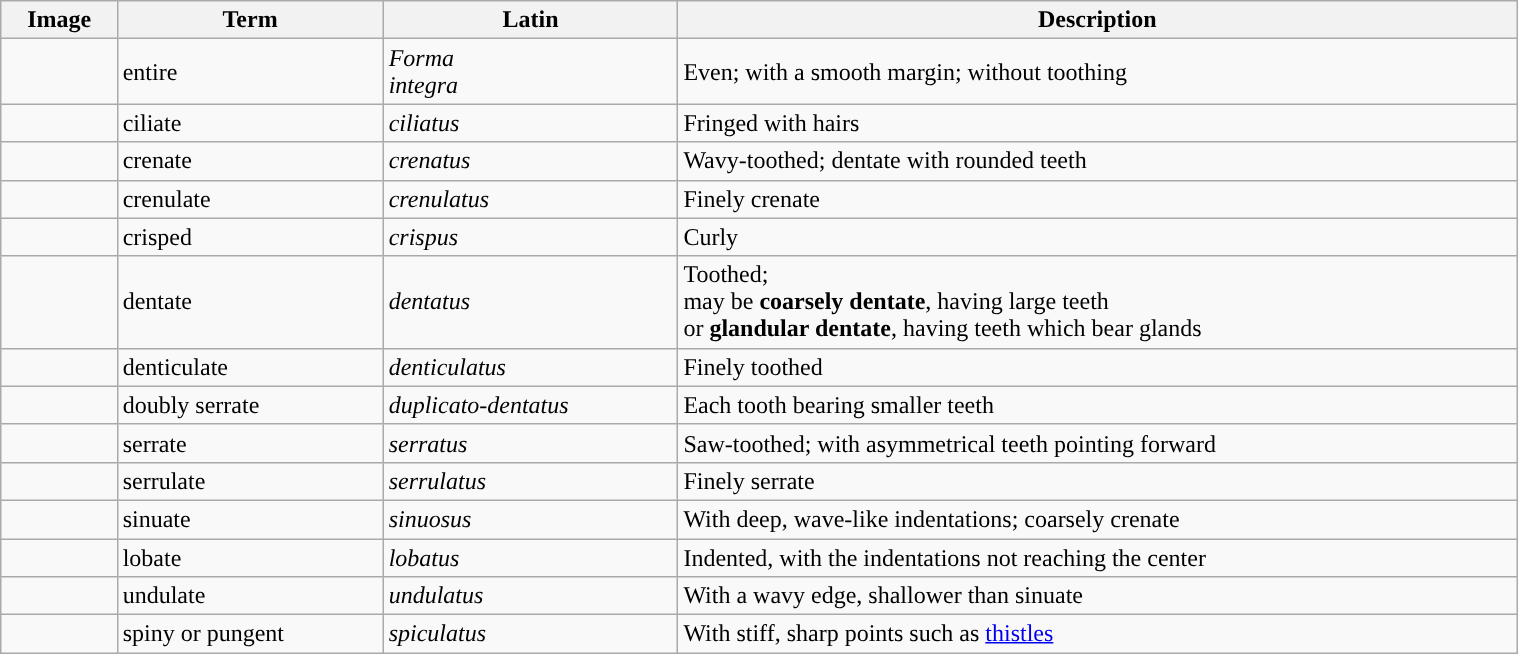<table class="wikitable sortable mw-collapsible" style="margin:auto; width:80%">
<tr>
<th scope="col" class="unsortable">Image</th>
<th scope="col">Term</th>
<th scope="col">Latin</th>
<th scope="col">Description</th>
</tr>
<tr>
<td></td>
<td>entire</td>
<td><em>Forma</em><br><em>integra</em></td>
<td>Even; with a smooth margin; without toothing</td>
</tr>
<tr>
<td></td>
<td>ciliate</td>
<td><em>ciliatus</em></td>
<td>Fringed with hairs</td>
</tr>
<tr>
<td></td>
<td>crenate</td>
<td><em>crenatus</em></td>
<td>Wavy-toothed; dentate with rounded teeth</td>
</tr>
<tr>
<td></td>
<td>crenulate</td>
<td><em>crenulatus</em></td>
<td>Finely crenate</td>
</tr>
<tr>
<td></td>
<td>crisped</td>
<td><em>crispus</em></td>
<td>Curly</td>
</tr>
<tr>
<td></td>
<td>dentate</td>
<td><em>dentatus</em></td>
<td>Toothed;<br>may be <strong>coarsely dentate</strong>, having large teeth<br>or <strong>glandular dentate</strong>, having teeth which bear glands</td>
</tr>
<tr>
<td></td>
<td>denticulate</td>
<td><em>denticulatus</em></td>
<td>Finely toothed</td>
</tr>
<tr>
<td></td>
<td>doubly serrate</td>
<td><em>duplicato-dentatus</em></td>
<td>Each tooth bearing smaller teeth</td>
</tr>
<tr>
<td></td>
<td>serrate</td>
<td><em>serratus</em></td>
<td>Saw-toothed; with asymmetrical teeth pointing forward</td>
</tr>
<tr>
<td></td>
<td>serrulate</td>
<td><em>serrulatus</em></td>
<td>Finely serrate</td>
</tr>
<tr>
<td></td>
<td>sinuate</td>
<td><em>sinuosus</em></td>
<td>With deep, wave-like indentations; coarsely crenate</td>
</tr>
<tr>
<td></td>
<td>lobate</td>
<td><em>lobatus</em></td>
<td>Indented, with the indentations not reaching the center</td>
</tr>
<tr>
<td></td>
<td>undulate</td>
<td><em>undulatus</em></td>
<td>With a wavy edge, shallower than sinuate</td>
</tr>
<tr>
<td></td>
<td>spiny or pungent</td>
<td><em>spiculatus</em></td>
<td>With stiff, sharp points such as <a href='#'>thistles</a></td>
</tr>
</table>
